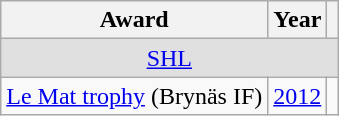<table class="wikitable">
<tr>
<th>Award</th>
<th>Year</th>
<th></th>
</tr>
<tr ALIGN="center" bgcolor="#e0e0e0">
<td colspan="3"><a href='#'>SHL</a></td>
</tr>
<tr>
<td><a href='#'>Le Mat trophy</a> (Brynäs IF)</td>
<td><a href='#'>2012</a></td>
<td></td>
</tr>
</table>
